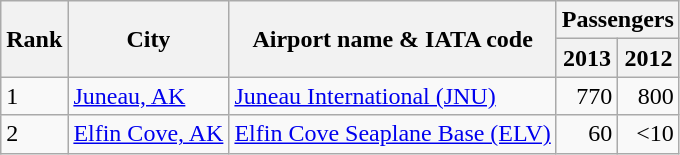<table class="wikitable">
<tr>
<th rowspan="2">Rank</th>
<th rowspan="2">City</th>
<th rowspan="2">Airport name & IATA code</th>
<th colspan="2">Passengers</th>
</tr>
<tr>
<th>2013</th>
<th>2012</th>
</tr>
<tr>
<td>1</td>
<td><a href='#'>Juneau, AK</a></td>
<td><a href='#'>Juneau International (JNU)</a></td>
<td align="right">770</td>
<td align="right">800</td>
</tr>
<tr>
<td>2</td>
<td><a href='#'>Elfin Cove, AK</a></td>
<td><a href='#'>Elfin Cove Seaplane Base (ELV)</a></td>
<td align="right">60</td>
<td align="right"><10</td>
</tr>
</table>
